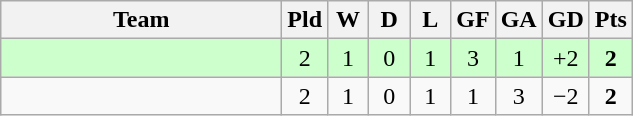<table class="wikitable" style="text-align:center;">
<tr>
<th width=180>Team</th>
<th width=20>Pld</th>
<th width=20>W</th>
<th width=20>D</th>
<th width=20>L</th>
<th width=20>GF</th>
<th width=20>GA</th>
<th width=20>GD</th>
<th width=20>Pts</th>
</tr>
<tr bgcolor="ccffcc">
<td align="left"></td>
<td>2</td>
<td>1</td>
<td>0</td>
<td>1</td>
<td>3</td>
<td>1</td>
<td>+2</td>
<td><strong>2</strong></td>
</tr>
<tr>
<td align="left"></td>
<td>2</td>
<td>1</td>
<td>0</td>
<td>1</td>
<td>1</td>
<td>3</td>
<td>−2</td>
<td><strong>2</strong></td>
</tr>
</table>
